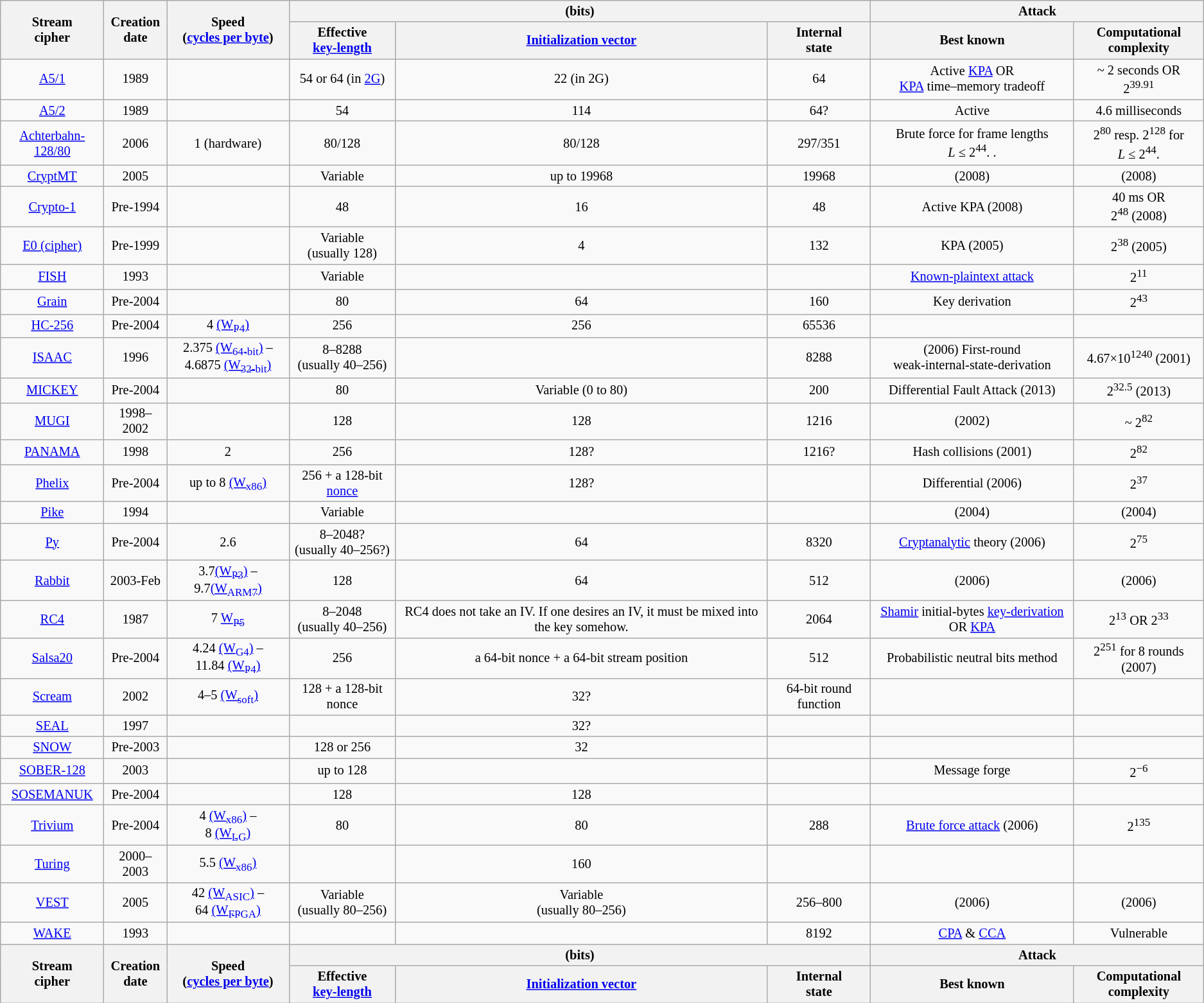<table style="font-size: 85%; text-align: center;" class="wikitable sortable">
<tr>
<th rowspan=2>Stream<br>cipher</th>
<th rowspan=2>Creation<br>date</th>
<th rowspan=2 data-sort-type="numeric">Speed<br>(<a href='#'>cycles per byte</a>)</th>
<th colspan=3>(bits)</th>
<th colspan=2>Attack</th>
</tr>
<tr>
<th>Effective<br><a href='#'>key-</a><a href='#'>length</a></th>
<th data-sort-type="numeric"><a href='#'>Initialization vector</a></th>
<th data-sort-type="numeric">Internal<br>state</th>
<th class="unsortable">Best known</th>
<th data-sort-type="numeric">Computational<br>complexity</th>
</tr>
<tr>
<td><a href='#'>A5/1</a></td>
<td>1989</td>
<td></td>
<td>54 or 64 (in <a href='#'>2G</a>)</td>
<td>22 (in 2G)</td>
<td>64</td>
<td>Active <a href='#'>KPA</a> OR<br><a href='#'>KPA</a> time–memory tradeoff</td>
<td>~ 2 seconds OR<br>2<sup>39.91</sup></td>
</tr>
<tr>
<td><a href='#'>A5/2</a></td>
<td>1989</td>
<td></td>
<td>54</td>
<td>114</td>
<td>64?</td>
<td>Active</td>
<td>4.6 milliseconds</td>
</tr>
<tr>
<td><a href='#'> Achterbahn-128/80</a></td>
<td>2006</td>
<td>1 (hardware)</td>
<td>80/128</td>
<td>80/128</td>
<td>297/351</td>
<td>Brute force for frame lengths <em>L</em> ≤ 2<sup>44</sup>. .</td>
<td>2<sup>80</sup> resp. 2<sup>128</sup> for <em>L</em> ≤ 2<sup>44</sup>.</td>
</tr>
<tr>
<td><a href='#'>CryptMT</a></td>
<td>2005</td>
<td></td>
<td>Variable</td>
<td data-sort-value="19968">up to 19968</td>
<td>19968</td>
<td> (2008)</td>
<td> (2008)</td>
</tr>
<tr>
<td><a href='#'>Crypto-1</a></td>
<td data-sort-value="1994">Pre-1994</td>
<td></td>
<td>48</td>
<td data-sort-value="16">16</td>
<td>48</td>
<td>Active KPA (2008)</td>
<td>40 ms OR<br>2<sup>48</sup> (2008)</td>
</tr>
<tr>
<td><a href='#'>E0 (cipher)</a></td>
<td data-sort-value="1999">Pre-1999</td>
<td></td>
<td>Variable<br>(usually 128)</td>
<td data-sort-value="4">4</td>
<td>132</td>
<td>KPA (2005)</td>
<td>2<sup>38</sup> (2005)</td>
</tr>
<tr>
<td><a href='#'>FISH</a></td>
<td>1993</td>
<td></td>
<td>Variable</td>
<td></td>
<td></td>
<td><a href='#'>Known-plaintext attack</a></td>
<td>2<sup>11</sup></td>
</tr>
<tr>
<td><a href='#'>Grain</a></td>
<td data-sort-value="2004">Pre-2004</td>
<td></td>
<td>80</td>
<td>64</td>
<td>160</td>
<td>Key derivation</td>
<td>2<sup>43</sup></td>
</tr>
<tr>
<td><a href='#'>HC-256</a></td>
<td data-sort-value="2004">Pre-2004</td>
<td>4 <a href='#'>(W<sub>P4</sub>)</a></td>
<td>256</td>
<td>256</td>
<td>65536</td>
<td></td>
<td></td>
</tr>
<tr>
<td><a href='#'>ISAAC</a></td>
<td>1996</td>
<td>2.375 <a href='#'>(W<sub>64-bit</sub>)</a> –<br>4.6875 <a href='#'>(W<sub>32-bit</sub>)</a></td>
<td>8–8288<br>(usually 40–256)</td>
<td></td>
<td>8288</td>
<td>(2006) First-round<br>weak-internal-state-derivation</td>
<td>4.67×10<sup>1240</sup> (2001)</td>
</tr>
<tr>
<td><a href='#'>MICKEY</a></td>
<td data-sort-value="2004">Pre-2004</td>
<td></td>
<td>80</td>
<td data-sort-value="40">Variable (0 to 80)</td>
<td>200</td>
<td>Differential Fault Attack (2013)</td>
<td>2<sup>32.5</sup> (2013)</td>
</tr>
<tr>
<td><a href='#'>MUGI</a></td>
<td>1998–2002</td>
<td></td>
<td>128</td>
<td>128</td>
<td>1216</td>
<td> (2002)</td>
<td>~ 2<sup>82</sup></td>
</tr>
<tr>
<td><a href='#'>PANAMA</a></td>
<td>1998</td>
<td>2</td>
<td>256</td>
<td>128?</td>
<td>1216?</td>
<td>Hash collisions (2001)</td>
<td>2<sup>82</sup></td>
</tr>
<tr>
<td><a href='#'>Phelix</a></td>
<td data-sort-value="2004">Pre-2004</td>
<td data-sort-value="8">up to 8 <a href='#'>(W<sub>x86</sub>)</a></td>
<td>256 + a 128-bit <a href='#'>nonce</a></td>
<td>128?</td>
<td></td>
<td>Differential (2006)</td>
<td>2<sup>37</sup></td>
</tr>
<tr>
<td><a href='#'>Pike</a></td>
<td>1994</td>
<td></td>
<td>Variable</td>
<td></td>
<td></td>
<td> (2004)</td>
<td> (2004)</td>
</tr>
<tr>
<td><a href='#'>Py</a></td>
<td data-sort-value="2004">Pre-2004</td>
<td>2.6</td>
<td>8–2048?<br>(usually 40–256?)</td>
<td>64</td>
<td>8320</td>
<td><a href='#'>Cryptanalytic</a> theory (2006)</td>
<td>2<sup>75</sup></td>
</tr>
<tr>
<td><a href='#'>Rabbit</a></td>
<td>2003-Feb</td>
<td>3.7<a href='#'>(W<sub>P3</sub>)</a> – 9.7<a href='#'>(W<sub>ARM7</sub>)</a></td>
<td>128</td>
<td>64</td>
<td>512</td>
<td> (2006)</td>
<td> (2006)</td>
</tr>
<tr>
<td><a href='#'>RC4</a></td>
<td>1987</td>
<td>7 <a href='#'>W<sub>P5</sub></a></td>
<td>8–2048<br>(usually 40–256)</td>
<td>RC4 does not take an IV. If one desires an IV, it must be mixed into the key somehow.</td>
<td>2064</td>
<td><a href='#'>Shamir</a> initial-bytes <a href='#'>key-derivation</a> OR <a href='#'>KPA</a></td>
<td>2<sup>13</sup> OR 2<sup>33</sup></td>
</tr>
<tr>
<td><a href='#'>Salsa20</a></td>
<td data-sort-value="2004">Pre-2004</td>
<td>4.24 <a href='#'>(W<sub>G4</sub>)</a> –<br>11.84 <a href='#'>(W<sub>P4</sub>)</a></td>
<td>256</td>
<td data-sort-value="128">a 64-bit nonce + a 64-bit stream position</td>
<td>512</td>
<td>Probabilistic neutral bits method</td>
<td>2<sup>251</sup> for 8 rounds (2007)</td>
</tr>
<tr>
<td><a href='#'>Scream</a></td>
<td>2002</td>
<td>4–5 <a href='#'>(W<sub>soft</sub>)</a></td>
<td>128 + a 128-bit nonce</td>
<td>32?</td>
<td>64-bit round function</td>
<td></td>
<td></td>
</tr>
<tr>
<td><a href='#'>SEAL</a></td>
<td>1997</td>
<td></td>
<td></td>
<td>32?</td>
<td></td>
<td></td>
<td></td>
</tr>
<tr>
<td><a href='#'>SNOW</a></td>
<td data-sort-value="2003">Pre-2003</td>
<td></td>
<td>128 or 256</td>
<td>32</td>
<td></td>
<td></td>
<td></td>
</tr>
<tr>
<td><a href='#'>SOBER-128</a></td>
<td>2003</td>
<td></td>
<td>up to 128</td>
<td></td>
<td></td>
<td>Message forge</td>
<td>2<sup>−6</sup></td>
</tr>
<tr>
<td><a href='#'>SOSEMANUK</a></td>
<td data-sort-value="2004">Pre-2004</td>
<td></td>
<td>128</td>
<td>128</td>
<td></td>
<td></td>
<td></td>
</tr>
<tr>
<td><a href='#'>Trivium</a></td>
<td data-sort-value="2004">Pre-2004</td>
<td>4 <a href='#'>(W<sub>x86</sub>)</a> –<br>8 <a href='#'>(W<sub>LG</sub>)</a></td>
<td>80</td>
<td>80</td>
<td>288</td>
<td><a href='#'>Brute force attack</a> (2006)</td>
<td>2<sup>135</sup></td>
</tr>
<tr>
<td><a href='#'>Turing</a></td>
<td>2000–2003</td>
<td>5.5 <a href='#'>(W<sub>x86</sub>)</a></td>
<td></td>
<td>160</td>
<td></td>
<td></td>
<td></td>
</tr>
<tr>
<td><a href='#'>VEST</a></td>
<td>2005</td>
<td>42 <a href='#'>(W<sub>ASIC</sub>)</a> –<br>64 <a href='#'>(W<sub>FPGA</sub>)</a></td>
<td data-sort-value="80" – 256>Variable<br>(usually 80–256)</td>
<td data-sort-value="80" – 256>Variable<br>(usually 80–256)</td>
<td>256–800</td>
<td> (2006)</td>
<td> (2006)</td>
</tr>
<tr>
<td><a href='#'>WAKE</a></td>
<td>1993</td>
<td></td>
<td></td>
<td></td>
<td>8192</td>
<td><a href='#'>CPA</a> & <a href='#'>CCA</a></td>
<td>Vulnerable</td>
</tr>
<tr>
<th rowspan=2>Stream<br>cipher</th>
<th rowspan=2>Creation<br>date</th>
<th rowspan=2>Speed<br>(<a href='#'>cycles per byte</a>)</th>
<th colspan=3>(bits)</th>
<th colspan=2>Attack</th>
</tr>
<tr>
<th>Effective<br><a href='#'>key-</a><a href='#'>length</a></th>
<th><a href='#'>Initialization vector</a></th>
<th>Internal<br>state</th>
<th>Best known</th>
<th>Computational<br>complexity</th>
</tr>
</table>
